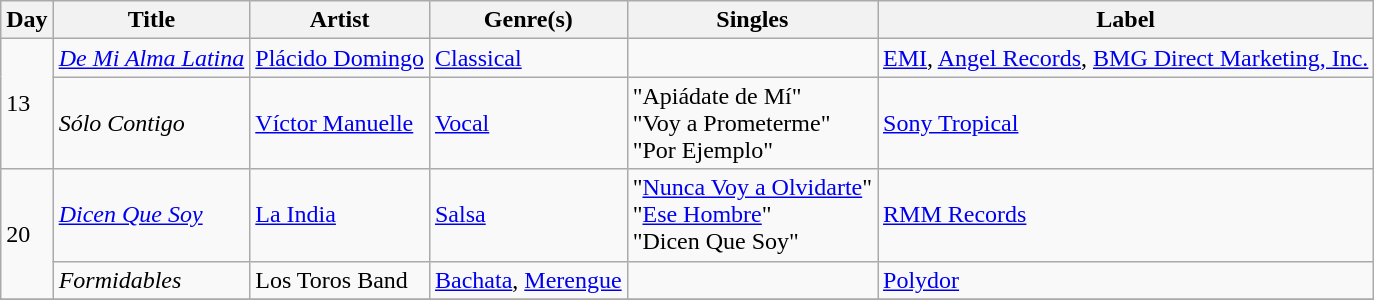<table class="wikitable sortable" style="text-align: left;">
<tr>
<th>Day</th>
<th>Title</th>
<th>Artist</th>
<th>Genre(s)</th>
<th>Singles</th>
<th>Label</th>
</tr>
<tr>
<td rowspan="2">13</td>
<td><em><a href='#'>De Mi Alma Latina</a></em></td>
<td><a href='#'>Plácido Domingo</a></td>
<td><a href='#'>Classical</a></td>
<td></td>
<td><a href='#'>EMI</a>, <a href='#'>Angel Records</a>, <a href='#'>BMG Direct Marketing, Inc.</a></td>
</tr>
<tr>
<td><em>Sólo Contigo</em></td>
<td><a href='#'>Víctor Manuelle</a></td>
<td><a href='#'>Vocal</a></td>
<td>"Apiádate de Mí"<br>"Voy a Prometerme"<br>"Por Ejemplo"</td>
<td><a href='#'>Sony Tropical</a></td>
</tr>
<tr>
<td rowspan="2">20</td>
<td><em><a href='#'>Dicen Que Soy</a></em></td>
<td><a href='#'>La India</a></td>
<td><a href='#'>Salsa</a></td>
<td>"<a href='#'>Nunca Voy a Olvidarte</a>"<br>"<a href='#'>Ese Hombre</a>"<br>"Dicen Que Soy"</td>
<td><a href='#'>RMM Records</a></td>
</tr>
<tr>
<td><em>Formidables</em></td>
<td>Los Toros Band</td>
<td><a href='#'>Bachata</a>, <a href='#'>Merengue</a></td>
<td></td>
<td><a href='#'>Polydor</a></td>
</tr>
<tr>
</tr>
</table>
